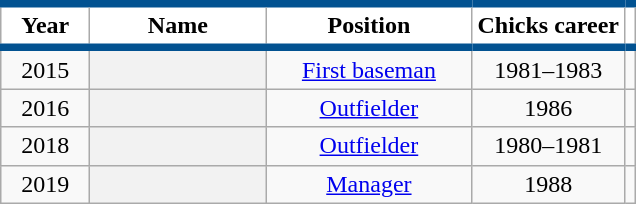<table class="wikitable sortable plainrowheaders" style="text-align:center">
<tr>
<th width="52px" scope="col" style="background-color:#ffffff; border-top:#025291 5px solid; border-bottom:#025291 5px solid">Year</th>
<th width="110px" scope="col" style="background-color:#ffffff; border-top:#025291 5px solid; border-bottom:#025291 5px solid">Name</th>
<th width="130px" scope="col" style="background-color:#ffffff; border-top:#025291 5px solid; border-bottom:#025291 5px solid">Position</th>
<th scope="col" style="background-color:#ffffff; border-top:#025291 5px solid; border-bottom:#025291 5px solid">Chicks career</th>
<th class="unsortable" scope="col" style="background-color:#ffffff; border-top:#025291 5px solid; border-bottom:#025291 5px solid"></th>
</tr>
<tr>
<td>2015</td>
<th scope="row" style="text-align:center"></th>
<td><a href='#'>First baseman</a></td>
<td>1981–1983</td>
<td></td>
</tr>
<tr>
<td>2016</td>
<th scope="row" style="text-align:center"></th>
<td><a href='#'>Outfielder</a></td>
<td>1986</td>
<td></td>
</tr>
<tr>
<td>2018</td>
<th scope="row" style="text-align:center"></th>
<td><a href='#'>Outfielder</a></td>
<td>1980–1981</td>
<td></td>
</tr>
<tr>
<td>2019</td>
<th scope="row" style="text-align:center"></th>
<td><a href='#'>Manager</a></td>
<td>1988</td>
<td></td>
</tr>
</table>
